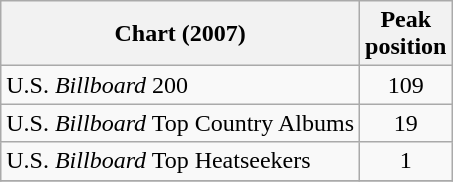<table class="wikitable">
<tr>
<th>Chart (2007)</th>
<th>Peak<br>position</th>
</tr>
<tr>
<td>U.S. <em>Billboard</em> 200</td>
<td align="center">109</td>
</tr>
<tr>
<td>U.S. <em>Billboard</em> Top Country Albums</td>
<td align="center">19</td>
</tr>
<tr>
<td>U.S. <em>Billboard</em> Top Heatseekers</td>
<td align="center">1</td>
</tr>
<tr>
</tr>
</table>
